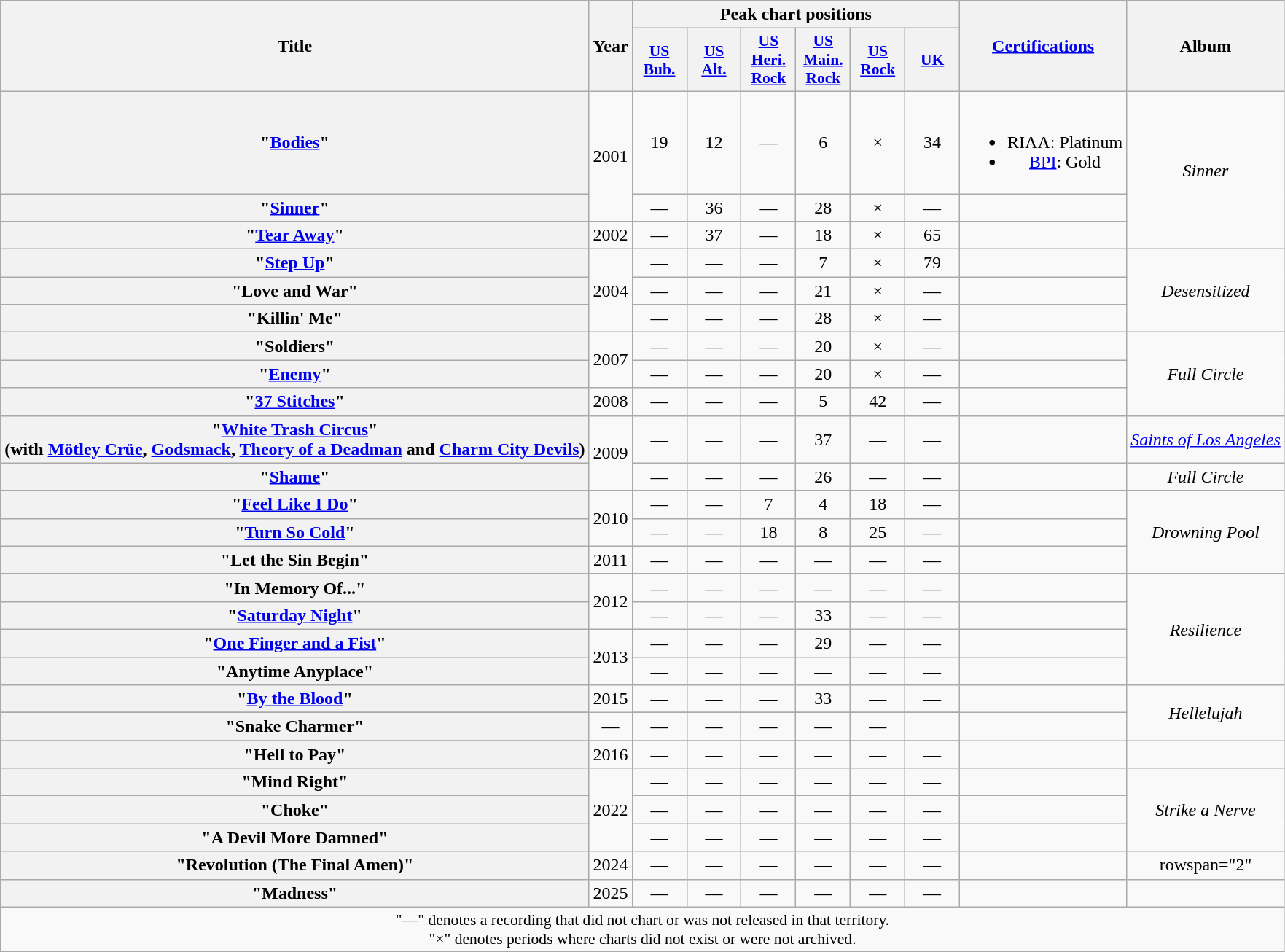<table class="wikitable plainrowheaders" style="text-align:center;">
<tr>
<th scope="col" rowspan="2">Title</th>
<th scope="col" rowspan="2">Year</th>
<th scope="col" colspan="6">Peak chart positions</th>
<th scope="col" rowspan="2"><a href='#'>Certifications</a></th>
<th scope="col" rowspan="2">Album</th>
</tr>
<tr>
<th scope="col" style="width:3em;font-size:90%;"><a href='#'>US<br>Bub.</a><br></th>
<th scope="col" style="width:3em;font-size:90%;"><a href='#'>US<br>Alt.</a><br></th>
<th scope="col" style="width:3em;font-size:90%;"><a href='#'>US<br>Heri. Rock</a><br></th>
<th scope="col" style="width:3em;font-size:90%;"><a href='#'>US<br>Main. Rock</a><br></th>
<th scope="col" style="width:3em;font-size:90%;"><a href='#'>US<br>Rock</a><br></th>
<th scope="col" style="width:3em;font-size:90%;"><a href='#'>UK</a><br></th>
</tr>
<tr>
<th scope="row">"<a href='#'>Bodies</a>"</th>
<td rowspan="2">2001</td>
<td>19</td>
<td>12</td>
<td>—</td>
<td>6</td>
<td>×</td>
<td>34</td>
<td><br><ul><li>RIAA: Platinum</li><li><a href='#'>BPI</a>: Gold</li></ul></td>
<td rowspan="3"><em>Sinner</em></td>
</tr>
<tr>
<th scope="row">"<a href='#'>Sinner</a>"</th>
<td>—</td>
<td>36</td>
<td>—</td>
<td>28</td>
<td>×</td>
<td>—</td>
<td></td>
</tr>
<tr>
<th scope="row">"<a href='#'>Tear Away</a>"</th>
<td>2002</td>
<td>—</td>
<td>37</td>
<td>—</td>
<td>18</td>
<td>×</td>
<td>65</td>
<td></td>
</tr>
<tr>
<th scope="row">"<a href='#'>Step Up</a>"</th>
<td rowspan="3">2004</td>
<td>—</td>
<td>—</td>
<td>—</td>
<td>7</td>
<td>×</td>
<td>79</td>
<td></td>
<td rowspan="3"><em>Desensitized</em></td>
</tr>
<tr>
<th scope="row">"Love and War"</th>
<td>—</td>
<td>—</td>
<td>—</td>
<td>21</td>
<td>×</td>
<td>—</td>
<td></td>
</tr>
<tr>
<th scope="row">"Killin' Me"</th>
<td>—</td>
<td>—</td>
<td>—</td>
<td>28</td>
<td>×</td>
<td>—</td>
<td></td>
</tr>
<tr>
<th scope="row">"Soldiers"</th>
<td rowspan="2">2007</td>
<td>—</td>
<td>—</td>
<td>—</td>
<td>20</td>
<td>×</td>
<td>—</td>
<td></td>
<td rowspan="3"><em>Full Circle</em></td>
</tr>
<tr>
<th scope="row">"<a href='#'>Enemy</a>"</th>
<td>—</td>
<td>—</td>
<td>—</td>
<td>20</td>
<td>×</td>
<td>—</td>
<td></td>
</tr>
<tr>
<th scope="row">"<a href='#'>37 Stitches</a>"</th>
<td>2008</td>
<td>—</td>
<td>—</td>
<td>—</td>
<td>5</td>
<td>42</td>
<td>—</td>
<td></td>
</tr>
<tr>
<th scope="row">"<a href='#'>White Trash Circus</a>"<br><span>(with <a href='#'>Mötley Crüe</a>, <a href='#'>Godsmack</a>, <a href='#'>Theory of a Deadman</a> and <a href='#'>Charm City Devils</a>)</span></th>
<td rowspan="2">2009</td>
<td>—</td>
<td>—</td>
<td>—</td>
<td>37</td>
<td>—</td>
<td>—</td>
<td></td>
<td><em><a href='#'>Saints of Los Angeles</a></em></td>
</tr>
<tr>
<th scope="row">"<a href='#'>Shame</a>"</th>
<td>—</td>
<td>—</td>
<td>—</td>
<td>26</td>
<td>—</td>
<td>—</td>
<td></td>
<td><em>Full Circle</em></td>
</tr>
<tr>
<th scope="row">"<a href='#'>Feel Like I Do</a>"</th>
<td rowspan="2">2010</td>
<td>—</td>
<td>—</td>
<td>7</td>
<td>4</td>
<td>18</td>
<td>—</td>
<td></td>
<td rowspan="3"><em> Drowning Pool </em></td>
</tr>
<tr>
<th scope="row">"<a href='#'>Turn So Cold</a>"</th>
<td>—</td>
<td>—</td>
<td>18</td>
<td>8</td>
<td>25</td>
<td>—</td>
<td></td>
</tr>
<tr>
<th scope="row">"Let the Sin Begin"</th>
<td rowspan="1">2011</td>
<td>—</td>
<td>—</td>
<td>—</td>
<td>—</td>
<td>—</td>
<td>—</td>
<td></td>
</tr>
<tr>
<th scope="row">"In Memory Of..."</th>
<td rowspan="2" 2>2012</td>
<td>—</td>
<td>—</td>
<td>—</td>
<td>—</td>
<td>—</td>
<td>—</td>
<td></td>
<td rowspan="4"><em> Resilience </em></td>
</tr>
<tr>
<th scope="row">"<a href='#'>Saturday Night</a>"</th>
<td>—</td>
<td>—</td>
<td>—</td>
<td>33</td>
<td>—</td>
<td>—</td>
<td></td>
</tr>
<tr>
<th scope="row">"<a href='#'>One Finger and a Fist</a>"</th>
<td rowspan="2">2013</td>
<td>—</td>
<td>—</td>
<td>—</td>
<td>29</td>
<td>—</td>
<td>—</td>
<td></td>
</tr>
<tr>
<th scope="row">"Anytime Anyplace"</th>
<td>—</td>
<td>—</td>
<td>—</td>
<td>—</td>
<td>—</td>
<td>—</td>
<td></td>
</tr>
<tr>
<th scope="row">"<a href='#'>By the Blood</a>"</th>
<td rowspan="2">2015</td>
<td>—</td>
<td>—</td>
<td>—</td>
<td>33</td>
<td>—</td>
<td>—</td>
<td></td>
<td rowspan="3"><em> Hellelujah </em></td>
</tr>
<tr>
</tr>
<tr>
<th scope="row">"Snake Charmer"</th>
<td>—</td>
<td>—</td>
<td>—</td>
<td>—</td>
<td>—</td>
<td>—</td>
<td></td>
</tr>
<tr>
</tr>
<tr>
<th scope="row">"Hell to Pay"</th>
<td>2016</td>
<td>—</td>
<td>—</td>
<td>—</td>
<td>—</td>
<td>—</td>
<td>—</td>
<td></td>
</tr>
<tr>
<th scope="row">"Mind Right"</th>
<td rowspan="3">2022</td>
<td>—</td>
<td>—</td>
<td>—</td>
<td>—</td>
<td>—</td>
<td>—</td>
<td></td>
<td rowspan="3"><em>Strike a Nerve</em></td>
</tr>
<tr>
<th scope="row">"Choke"</th>
<td>—</td>
<td>—</td>
<td>—</td>
<td>—</td>
<td>—</td>
<td>—</td>
<td></td>
</tr>
<tr>
<th scope="row">"A Devil More Damned"</th>
<td>—</td>
<td>—</td>
<td>—</td>
<td>—</td>
<td>—</td>
<td>—</td>
<td></td>
</tr>
<tr>
<th scope="row">"Revolution (The Final Amen)"</th>
<td>2024</td>
<td>—</td>
<td>—</td>
<td>—</td>
<td>—</td>
<td>—</td>
<td>—</td>
<td></td>
<td>rowspan="2" </td>
</tr>
<tr>
<th scope="row">"Madness"</th>
<td>2025</td>
<td>—</td>
<td>—</td>
<td>—</td>
<td>—</td>
<td>—</td>
<td>—</td>
<td></td>
</tr>
<tr>
<td colspan="11" style="font-size:90%">"—" denotes a recording that did not chart or was not released in that territory.<br>"×" denotes periods where charts did not exist or were not archived.</td>
</tr>
</table>
